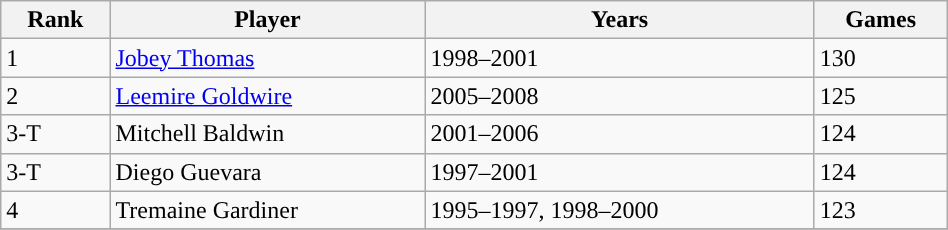<table class="wikitable sortable" style="width: 50%">
<tr>
<th>Rank</th>
<th>Player</th>
<th>Years</th>
<th>Games</th>
</tr>
<tr>
<td>1</td>
<td><a href='#'>Jobey Thomas</a></td>
<td>1998–2001</td>
<td>130</td>
</tr>
<tr>
<td>2</td>
<td><a href='#'>Leemire Goldwire</a></td>
<td>2005–2008</td>
<td>125</td>
</tr>
<tr>
<td>3-T</td>
<td>Mitchell Baldwin</td>
<td>2001–2006</td>
<td>124</td>
</tr>
<tr>
<td>3-T</td>
<td>Diego Guevara</td>
<td>1997–2001</td>
<td>124</td>
</tr>
<tr>
<td>4</td>
<td>Tremaine Gardiner</td>
<td>1995–1997, 1998–2000</td>
<td>123</td>
</tr>
<tr>
</tr>
</table>
